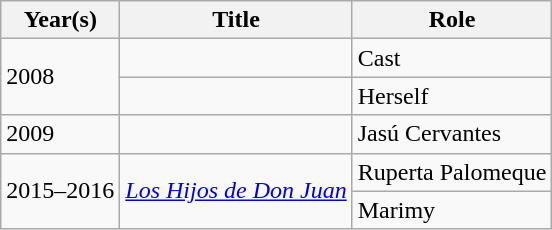<table class="wikitable">
<tr>
<th>Year(s)</th>
<th>Title</th>
<th>Role</th>
</tr>
<tr>
<td rowspan="2">2008</td>
<td><em></em></td>
<td>Cast</td>
</tr>
<tr>
<td><em></em></td>
<td>Herself</td>
</tr>
<tr>
<td>2009</td>
<td><em></em></td>
<td>Jasú Cervantes</td>
</tr>
<tr>
<td rowspan="2">2015–2016</td>
<td rowspan="2"><em><a href='#'>Los Hijos de Don Juan</a></em></td>
<td>Ruperta Palomeque</td>
</tr>
<tr>
<td>Marimy</td>
</tr>
</table>
